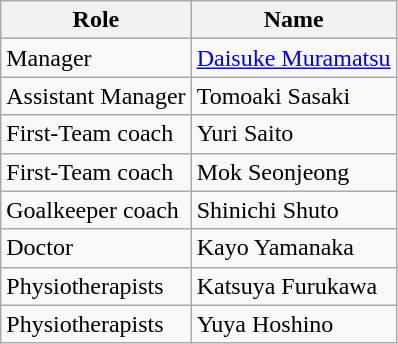<table class="wikitable">
<tr>
<th>Role</th>
<th>Name</th>
</tr>
<tr>
<td>Manager</td>
<td> <a href='#'>Daisuke Muramatsu</a></td>
</tr>
<tr>
<td>Assistant Manager</td>
<td> Tomoaki Sasaki</td>
</tr>
<tr>
<td>First-Team coach</td>
<td> Yuri Saito</td>
</tr>
<tr>
<td>First-Team coach</td>
<td> Mok Seonjeong</td>
</tr>
<tr>
<td>Goalkeeper coach</td>
<td> Shinichi Shuto</td>
</tr>
<tr>
<td>Doctor</td>
<td> Kayo Yamanaka</td>
</tr>
<tr>
<td>Physiotherapists</td>
<td> Katsuya Furukawa</td>
</tr>
<tr>
<td>Physiotherapists</td>
<td> Yuya Hoshino</td>
</tr>
</table>
